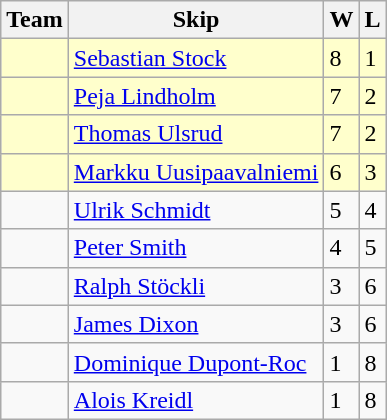<table class="wikitable">
<tr>
<th>Team</th>
<th>Skip</th>
<th>W</th>
<th>L</th>
</tr>
<tr bgcolor="#ffffcc">
<td></td>
<td><a href='#'>Sebastian Stock</a></td>
<td>8</td>
<td>1</td>
</tr>
<tr bgcolor="#ffffcc">
<td></td>
<td><a href='#'>Peja Lindholm</a></td>
<td>7</td>
<td>2</td>
</tr>
<tr bgcolor="#ffffcc">
<td></td>
<td><a href='#'>Thomas Ulsrud</a></td>
<td>7</td>
<td>2</td>
</tr>
<tr bgcolor="#ffffcc">
<td></td>
<td><a href='#'>Markku Uusipaavalniemi</a></td>
<td>6</td>
<td>3</td>
</tr>
<tr>
<td></td>
<td><a href='#'>Ulrik Schmidt</a></td>
<td>5</td>
<td>4</td>
</tr>
<tr>
<td></td>
<td><a href='#'>Peter Smith</a></td>
<td>4</td>
<td>5</td>
</tr>
<tr>
<td></td>
<td><a href='#'>Ralph Stöckli</a></td>
<td>3</td>
<td>6</td>
</tr>
<tr>
<td></td>
<td><a href='#'>James Dixon</a></td>
<td>3</td>
<td>6</td>
</tr>
<tr>
<td></td>
<td><a href='#'>Dominique Dupont-Roc</a></td>
<td>1</td>
<td>8</td>
</tr>
<tr>
<td></td>
<td><a href='#'>Alois Kreidl</a></td>
<td>1</td>
<td>8</td>
</tr>
</table>
